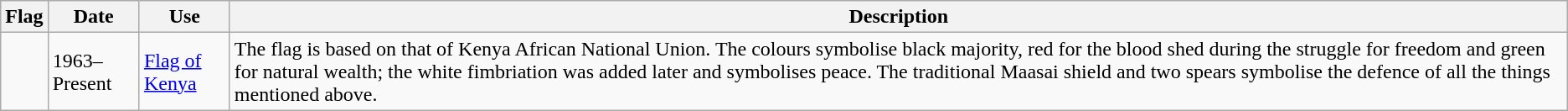<table class="wikitable">
<tr>
<th>Flag</th>
<th>Date</th>
<th>Use</th>
<th>Description</th>
</tr>
<tr>
<td></td>
<td>1963–Present</td>
<td class="nowrap"><a href='#'>Flag of Kenya</a></td>
<td>The flag is based on that of Kenya African National Union. The colours symbolise black majority, red for the blood shed during the struggle for freedom and green for natural wealth; the white fimbriation was added later and symbolises peace. The traditional Maasai shield and two spears symbolise the defence of all the things mentioned above.</td>
</tr>
</table>
